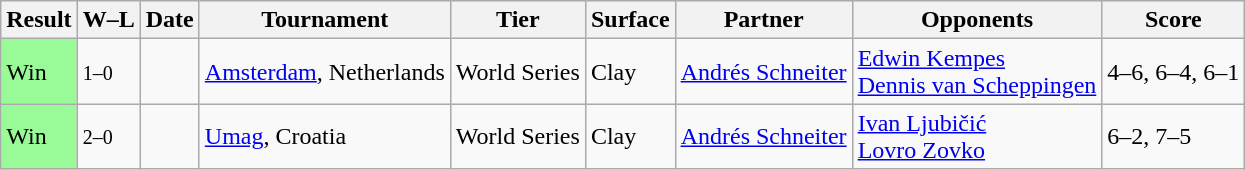<table class="sortable wikitable">
<tr>
<th>Result</th>
<th class="unsortable">W–L</th>
<th>Date</th>
<th>Tournament</th>
<th>Tier</th>
<th>Surface</th>
<th>Partner</th>
<th>Opponents</th>
<th class="unsortable">Score</th>
</tr>
<tr>
<td bgcolor=98FB98>Win</td>
<td><small>1–0</small></td>
<td><a href='#'></a></td>
<td><a href='#'>Amsterdam</a>, Netherlands</td>
<td>World Series</td>
<td>Clay</td>
<td> <a href='#'>Andrés Schneiter</a></td>
<td> <a href='#'>Edwin Kempes</a> <br>  <a href='#'>Dennis van Scheppingen</a></td>
<td>4–6, 6–4, 6–1</td>
</tr>
<tr>
<td bgcolor=98FB98>Win</td>
<td><small>2–0</small></td>
<td><a href='#'></a></td>
<td><a href='#'>Umag</a>, Croatia</td>
<td>World Series</td>
<td>Clay</td>
<td> <a href='#'>Andrés Schneiter</a></td>
<td> <a href='#'>Ivan Ljubičić</a> <br>  <a href='#'>Lovro Zovko</a></td>
<td>6–2, 7–5</td>
</tr>
</table>
